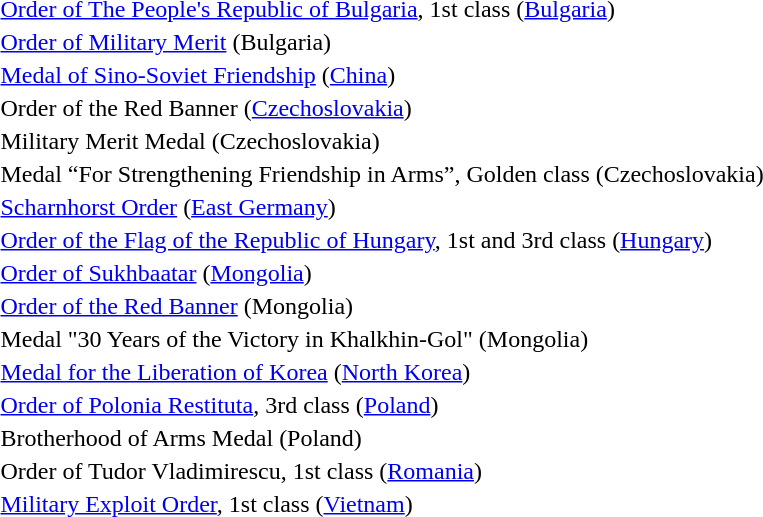<table>
<tr>
<td></td>
<td><a href='#'>Order of The People's Republic of Bulgaria</a>, 1st class (<a href='#'>Bulgaria</a>)</td>
</tr>
<tr>
<td></td>
<td><a href='#'>Order of Military Merit</a> (Bulgaria)</td>
</tr>
<tr>
<td></td>
<td><a href='#'>Medal of Sino-Soviet Friendship</a> (<a href='#'>China</a>)</td>
</tr>
<tr>
<td></td>
<td>Order of the Red Banner (<a href='#'>Czechoslovakia</a>)</td>
</tr>
<tr>
<td></td>
<td>Military Merit Medal (Czechoslovakia)</td>
</tr>
<tr>
<td></td>
<td>Medal “For Strengthening Friendship in Arms”, Golden class (Czechoslovakia)</td>
</tr>
<tr>
<td></td>
<td><a href='#'>Scharnhorst Order</a> (<a href='#'>East Germany</a>)</td>
</tr>
<tr>
<td></td>
<td><a href='#'>Order of the Flag of the Republic of Hungary</a>, 1st and 3rd class (<a href='#'>Hungary</a>)</td>
</tr>
<tr>
<td></td>
<td><a href='#'>Order of Sukhbaatar</a> (<a href='#'>Mongolia</a>)</td>
</tr>
<tr>
<td></td>
<td><a href='#'>Order of the Red Banner</a> (Mongolia)</td>
</tr>
<tr>
<td></td>
<td>Medal "30 Years of the Victory in Khalkhin-Gol" (Mongolia)</td>
</tr>
<tr>
<td></td>
<td><a href='#'>Medal for the Liberation of Korea</a> (<a href='#'>North Korea</a>)</td>
</tr>
<tr>
<td></td>
<td><a href='#'>Order of Polonia Restituta</a>, 3rd class (<a href='#'>Poland</a>)</td>
</tr>
<tr>
<td></td>
<td>Brotherhood of Arms Medal (Poland)</td>
</tr>
<tr>
<td></td>
<td>Order of Tudor Vladimirescu, 1st class (<a href='#'>Romania</a>)</td>
</tr>
<tr>
<td></td>
<td><a href='#'>Military Exploit Order</a>, 1st class (<a href='#'>Vietnam</a>)</td>
</tr>
</table>
